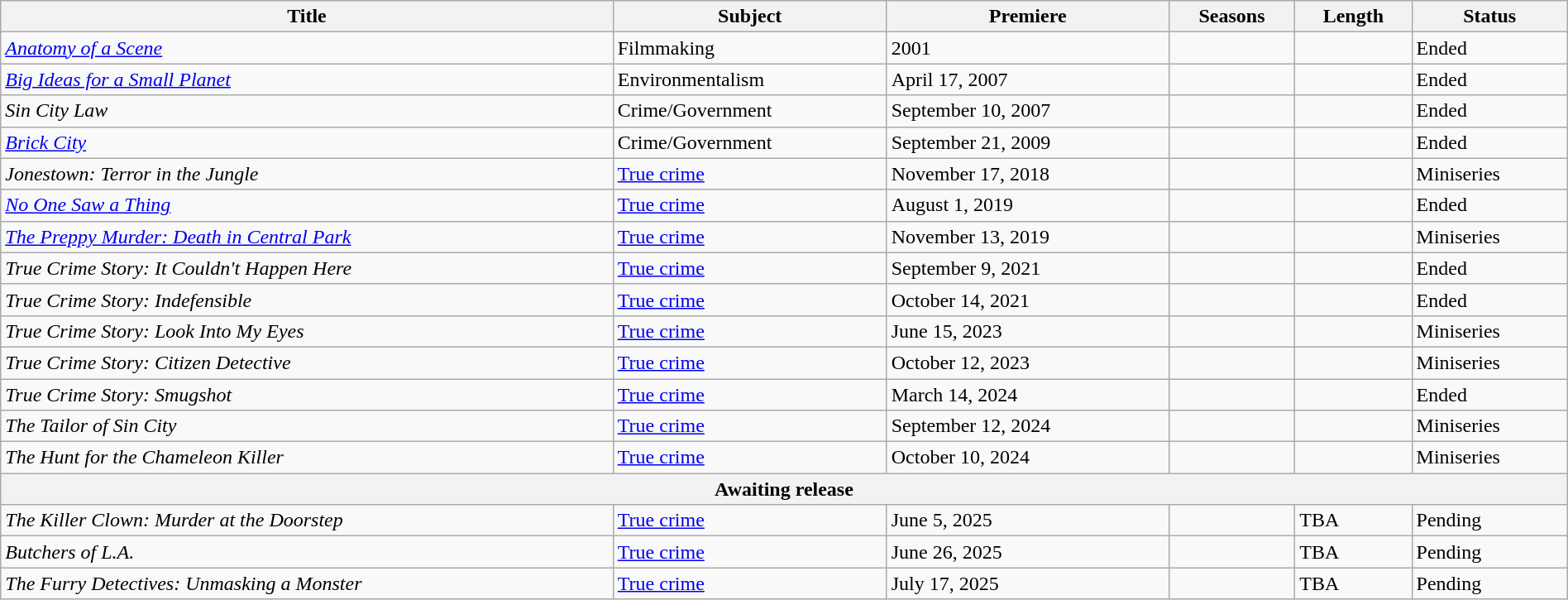<table class="wikitable sortable" style="width:100%;">
<tr>
<th>Title</th>
<th>Subject</th>
<th>Premiere</th>
<th>Seasons</th>
<th>Length</th>
<th>Status</th>
</tr>
<tr>
<td><em><a href='#'>Anatomy of a Scene</a></em></td>
<td>Filmmaking</td>
<td>2001</td>
<td></td>
<td></td>
<td>Ended</td>
</tr>
<tr>
<td><em><a href='#'>Big Ideas for a Small Planet</a></em></td>
<td>Environmentalism</td>
<td>April 17, 2007</td>
<td></td>
<td></td>
<td>Ended</td>
</tr>
<tr>
<td><em>Sin City Law</em></td>
<td>Crime/Government</td>
<td>September 10, 2007</td>
<td></td>
<td></td>
<td>Ended</td>
</tr>
<tr>
<td><em><a href='#'>Brick City</a></em></td>
<td>Crime/Government</td>
<td>September 21, 2009</td>
<td></td>
<td></td>
<td>Ended</td>
</tr>
<tr>
<td><em>Jonestown: Terror in the Jungle</em></td>
<td><a href='#'>True crime</a></td>
<td>November 17, 2018</td>
<td></td>
<td></td>
<td>Miniseries</td>
</tr>
<tr>
<td><em><a href='#'>No One Saw a Thing</a></em></td>
<td><a href='#'>True crime</a></td>
<td>August 1, 2019</td>
<td></td>
<td></td>
<td>Ended</td>
</tr>
<tr>
<td><em><a href='#'>The Preppy Murder: Death in Central Park</a></em></td>
<td><a href='#'>True crime</a></td>
<td>November 13, 2019</td>
<td></td>
<td></td>
<td>Miniseries</td>
</tr>
<tr>
<td><em>True Crime Story: It Couldn't Happen Here</em></td>
<td><a href='#'>True crime</a></td>
<td>September 9, 2021</td>
<td></td>
<td></td>
<td>Ended</td>
</tr>
<tr>
<td><em>True Crime Story: Indefensible</em></td>
<td><a href='#'>True crime</a></td>
<td>October 14, 2021</td>
<td></td>
<td></td>
<td>Ended</td>
</tr>
<tr>
<td><em>True Crime Story: Look Into My Eyes</em></td>
<td><a href='#'>True crime</a></td>
<td>June 15, 2023</td>
<td></td>
<td></td>
<td>Miniseries</td>
</tr>
<tr>
<td><em>True Crime Story: Citizen Detective</em></td>
<td><a href='#'>True crime</a></td>
<td>October 12, 2023</td>
<td></td>
<td></td>
<td>Miniseries</td>
</tr>
<tr>
<td><em>True Crime Story: Smugshot</em></td>
<td><a href='#'>True crime</a></td>
<td>March 14, 2024</td>
<td></td>
<td></td>
<td>Ended</td>
</tr>
<tr>
<td><em>The Tailor of Sin City</em></td>
<td><a href='#'>True crime</a></td>
<td>September 12, 2024</td>
<td></td>
<td></td>
<td>Miniseries</td>
</tr>
<tr>
<td><em>The Hunt for the Chameleon Killer</em></td>
<td><a href='#'>True crime</a></td>
<td>October 10, 2024</td>
<td></td>
<td></td>
<td>Miniseries</td>
</tr>
<tr>
<th colspan="6">Awaiting release</th>
</tr>
<tr>
<td><em>The Killer Clown: Murder at the Doorstep</em></td>
<td><a href='#'>True crime</a></td>
<td>June 5, 2025</td>
<td></td>
<td>TBA</td>
<td>Pending</td>
</tr>
<tr>
<td><em>Butchers of L.A.</em></td>
<td><a href='#'>True crime</a></td>
<td>June 26, 2025</td>
<td></td>
<td>TBA</td>
<td>Pending</td>
</tr>
<tr>
<td><em>The Furry Detectives: Unmasking a Monster</em></td>
<td><a href='#'>True crime</a></td>
<td>July 17, 2025</td>
<td></td>
<td>TBA</td>
<td>Pending</td>
</tr>
</table>
